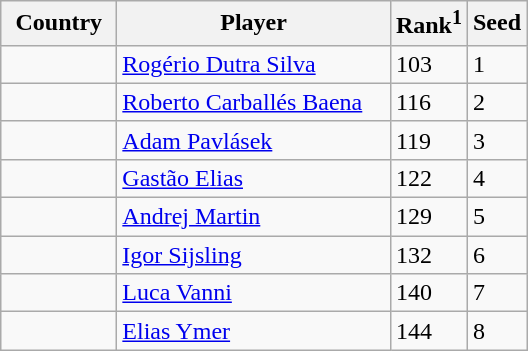<table class="sortable wikitable">
<tr>
<th width="70">Country</th>
<th width="175">Player</th>
<th>Rank<sup>1</sup></th>
<th>Seed</th>
</tr>
<tr>
<td></td>
<td><a href='#'>Rogério Dutra Silva</a></td>
<td>103</td>
<td>1</td>
</tr>
<tr>
<td></td>
<td><a href='#'>Roberto Carballés Baena</a></td>
<td>116</td>
<td>2</td>
</tr>
<tr>
<td></td>
<td><a href='#'>Adam Pavlásek</a></td>
<td>119</td>
<td>3</td>
</tr>
<tr>
<td></td>
<td><a href='#'>Gastão Elias</a></td>
<td>122</td>
<td>4</td>
</tr>
<tr>
<td></td>
<td><a href='#'>Andrej Martin</a></td>
<td>129</td>
<td>5</td>
</tr>
<tr>
<td></td>
<td><a href='#'>Igor Sijsling</a></td>
<td>132</td>
<td>6</td>
</tr>
<tr>
<td></td>
<td><a href='#'>Luca Vanni</a></td>
<td>140</td>
<td>7</td>
</tr>
<tr>
<td></td>
<td><a href='#'>Elias Ymer</a></td>
<td>144</td>
<td>8</td>
</tr>
</table>
